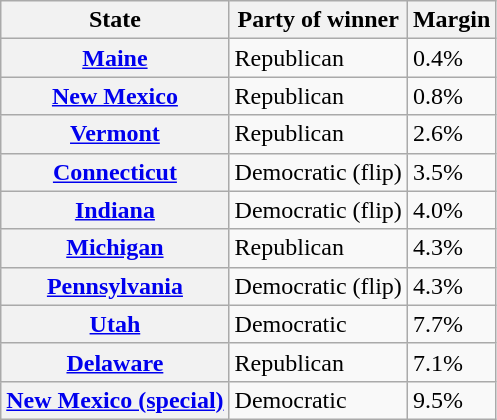<table class="wikitable sortable">
<tr>
<th>State</th>
<th>Party of winner</th>
<th>Margin</th>
</tr>
<tr>
<th><a href='#'>Maine</a></th>
<td data-sort-value=-0.5 >Republican</td>
<td>0.4%</td>
</tr>
<tr>
<th><a href='#'>New Mexico</a></th>
<td data-sort-value=-0.5 >Republican</td>
<td>0.8%</td>
</tr>
<tr>
<th><a href='#'>Vermont</a></th>
<td data-sort-value=-0.5 >Republican</td>
<td>2.6%</td>
</tr>
<tr>
<th><a href='#'>Connecticut</a></th>
<td data-sort-value=-0.5 >Democratic (flip)</td>
<td>3.5%</td>
</tr>
<tr>
<th><a href='#'>Indiana</a></th>
<td data-sort-value=-0.5 >Democratic (flip)</td>
<td>4.0%</td>
</tr>
<tr>
<th><a href='#'>Michigan</a></th>
<td data-sort-value=-0.5 >Republican</td>
<td>4.3%</td>
</tr>
<tr>
<th><a href='#'>Pennsylvania</a></th>
<td data-sort-value=-0.5 >Democratic (flip)</td>
<td>4.3%</td>
</tr>
<tr>
<th><a href='#'>Utah</a></th>
<td data-sort-value=-0.5 >Democratic</td>
<td>7.7%</td>
</tr>
<tr>
<th><a href='#'>Delaware</a></th>
<td data-sort-value=-0.5 >Republican</td>
<td>7.1%</td>
</tr>
<tr>
<th><a href='#'>New Mexico (special)</a></th>
<td data-sort-value=-0.5 >Democratic</td>
<td>9.5%</td>
</tr>
</table>
